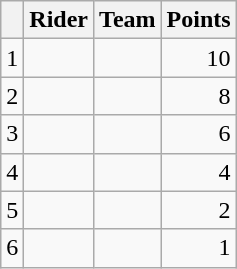<table class="wikitable">
<tr>
<th></th>
<th>Rider</th>
<th>Team</th>
<th>Points</th>
</tr>
<tr>
<td>1</td>
<td></td>
<td></td>
<td align=right>10</td>
</tr>
<tr>
<td>2</td>
<td></td>
<td></td>
<td align=right>8</td>
</tr>
<tr>
<td>3</td>
<td></td>
<td></td>
<td align=right>6</td>
</tr>
<tr>
<td>4</td>
<td></td>
<td></td>
<td align=right>4</td>
</tr>
<tr>
<td>5</td>
<td></td>
<td></td>
<td align=right>2</td>
</tr>
<tr>
<td>6</td>
<td></td>
<td></td>
<td align=right>1</td>
</tr>
</table>
